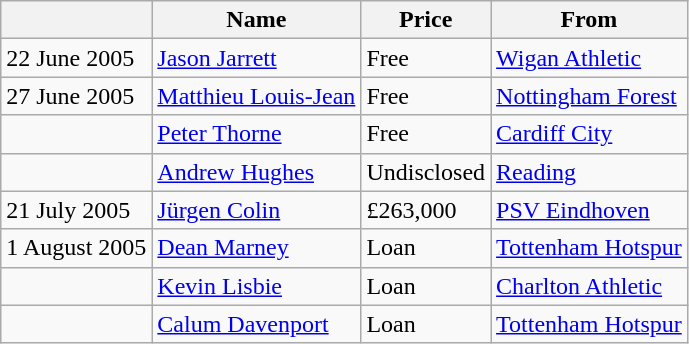<table class="wikitable">
<tr>
<th></th>
<th>Name</th>
<th>Price</th>
<th>From</th>
</tr>
<tr>
<td>22 June 2005</td>
<td> <a href='#'>Jason Jarrett</a></td>
<td>Free</td>
<td> <a href='#'>Wigan Athletic</a></td>
</tr>
<tr>
<td>27 June 2005</td>
<td> <a href='#'>Matthieu Louis-Jean</a></td>
<td>Free</td>
<td> <a href='#'>Nottingham Forest</a></td>
</tr>
<tr>
<td></td>
<td> <a href='#'>Peter Thorne</a></td>
<td>Free</td>
<td> <a href='#'>Cardiff City</a></td>
</tr>
<tr>
<td></td>
<td> <a href='#'>Andrew Hughes</a></td>
<td>Undisclosed</td>
<td> <a href='#'>Reading</a></td>
</tr>
<tr>
<td>21 July 2005</td>
<td> <a href='#'>Jürgen Colin</a></td>
<td>£263,000</td>
<td> <a href='#'>PSV Eindhoven</a></td>
</tr>
<tr>
<td>1 August 2005</td>
<td> <a href='#'>Dean Marney</a></td>
<td>Loan</td>
<td> <a href='#'>Tottenham Hotspur</a></td>
</tr>
<tr>
<td></td>
<td> <a href='#'>Kevin Lisbie</a></td>
<td>Loan</td>
<td> <a href='#'>Charlton Athletic</a></td>
</tr>
<tr>
<td></td>
<td> <a href='#'>Calum Davenport</a></td>
<td>Loan</td>
<td> <a href='#'>Tottenham Hotspur</a></td>
</tr>
</table>
